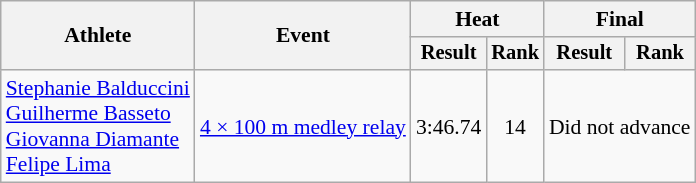<table class="wikitable" style="font-size:90%">
<tr>
<th rowspan="2">Athlete</th>
<th rowspan="2">Event</th>
<th colspan="2">Heat</th>
<th colspan="2">Final</th>
</tr>
<tr style="font-size:95%">
<th>Result</th>
<th>Rank</th>
<th>Result</th>
<th>Rank</th>
</tr>
<tr align=center>
<td align=left><a href='#'>Stephanie Balduccini</a><br><a href='#'>Guilherme Basseto</a><br><a href='#'>Giovanna Diamante</a><br><a href='#'>Felipe Lima</a></td>
<td align=left><a href='#'>4 × 100 m medley relay</a></td>
<td>3:46.74</td>
<td>14</td>
<td colspan="2">Did not advance</td>
</tr>
</table>
